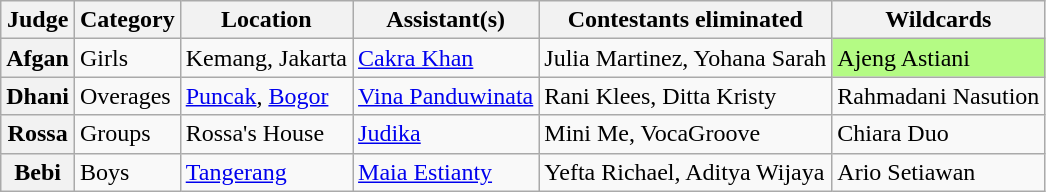<table class="wikitable plainrowheaders">
<tr>
<th>Judge</th>
<th>Category</th>
<th>Location</th>
<th>Assistant(s)</th>
<th>Contestants eliminated</th>
<th>Wildcards</th>
</tr>
<tr>
<th scope="row">Afgan</th>
<td>Girls</td>
<td>Kemang, Jakarta</td>
<td><a href='#'>Cakra Khan</a></td>
<td>Julia Martinez, Yohana Sarah</td>
<td style="background:#B4FB84">Ajeng Astiani</td>
</tr>
<tr>
<th scope="row">Dhani</th>
<td>Overages</td>
<td><a href='#'>Puncak</a>, <a href='#'>Bogor</a></td>
<td><a href='#'>Vina Panduwinata</a></td>
<td>Rani Klees, Ditta Kristy</td>
<td>Rahmadani Nasution</td>
</tr>
<tr>
<th scope="row">Rossa</th>
<td>Groups</td>
<td>Rossa's House</td>
<td><a href='#'>Judika</a></td>
<td>Mini Me, VocaGroove</td>
<td>Chiara Duo</td>
</tr>
<tr>
<th scope="row">Bebi</th>
<td>Boys</td>
<td><a href='#'>Tangerang</a></td>
<td><a href='#'>Maia Estianty</a></td>
<td>Yefta Richael, Aditya Wijaya</td>
<td>Ario Setiawan</td>
</tr>
</table>
